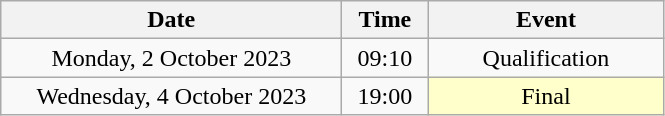<table class = "wikitable" style="text-align:center;">
<tr>
<th width=220>Date</th>
<th width=50>Time</th>
<th width=150>Event</th>
</tr>
<tr>
<td>Monday, 2 October 2023</td>
<td>09:10</td>
<td>Qualification</td>
</tr>
<tr>
<td>Wednesday, 4 October 2023</td>
<td>19:00</td>
<td bgcolor=ffffcc>Final</td>
</tr>
</table>
